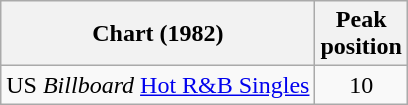<table class="wikitable">
<tr>
<th align="left">Chart (1982)</th>
<th align="center">Peak<br>position</th>
</tr>
<tr>
<td align="left">US <em>Billboard</em> <a href='#'>Hot R&B Singles</a></td>
<td align="center">10</td>
</tr>
</table>
